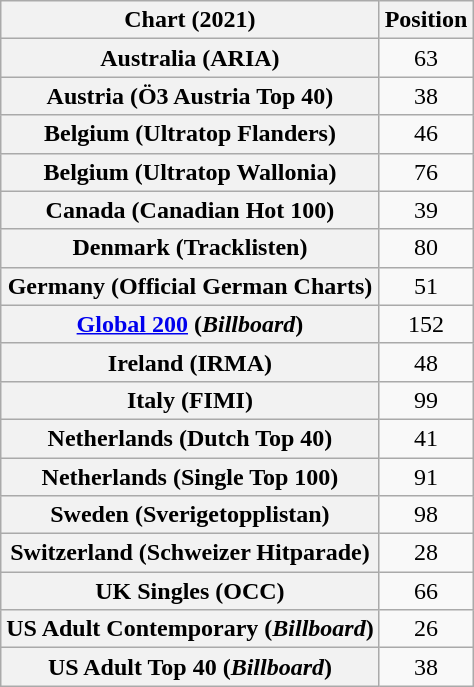<table class="wikitable sortable plainrowheaders" style="text-align:center">
<tr>
<th scope="col">Chart (2021)</th>
<th scope="col">Position</th>
</tr>
<tr>
<th scope="row">Australia (ARIA)</th>
<td>63</td>
</tr>
<tr>
<th scope="row">Austria (Ö3 Austria Top 40)</th>
<td>38</td>
</tr>
<tr>
<th scope="row">Belgium (Ultratop Flanders)</th>
<td>46</td>
</tr>
<tr>
<th scope="row">Belgium (Ultratop Wallonia)</th>
<td>76</td>
</tr>
<tr>
<th scope="row">Canada (Canadian Hot 100)</th>
<td>39</td>
</tr>
<tr>
<th scope="row">Denmark (Tracklisten)</th>
<td>80</td>
</tr>
<tr>
<th scope="row">Germany (Official German Charts)</th>
<td>51</td>
</tr>
<tr>
<th scope="row"><a href='#'>Global 200</a> (<em>Billboard</em>)</th>
<td>152</td>
</tr>
<tr>
<th scope="row">Ireland (IRMA)</th>
<td>48</td>
</tr>
<tr>
<th scope="row">Italy (FIMI)</th>
<td>99</td>
</tr>
<tr>
<th scope="row">Netherlands (Dutch Top 40)</th>
<td>41</td>
</tr>
<tr>
<th scope="row">Netherlands (Single Top 100)</th>
<td>91</td>
</tr>
<tr>
<th scope="row">Sweden (Sverigetopplistan)</th>
<td>98</td>
</tr>
<tr>
<th scope="row">Switzerland (Schweizer Hitparade)</th>
<td>28</td>
</tr>
<tr>
<th scope="row">UK Singles (OCC)</th>
<td>66</td>
</tr>
<tr>
<th scope="row">US Adult Contemporary (<em>Billboard</em>)</th>
<td>26</td>
</tr>
<tr>
<th scope="row">US Adult Top 40 (<em>Billboard</em>)</th>
<td>38</td>
</tr>
</table>
